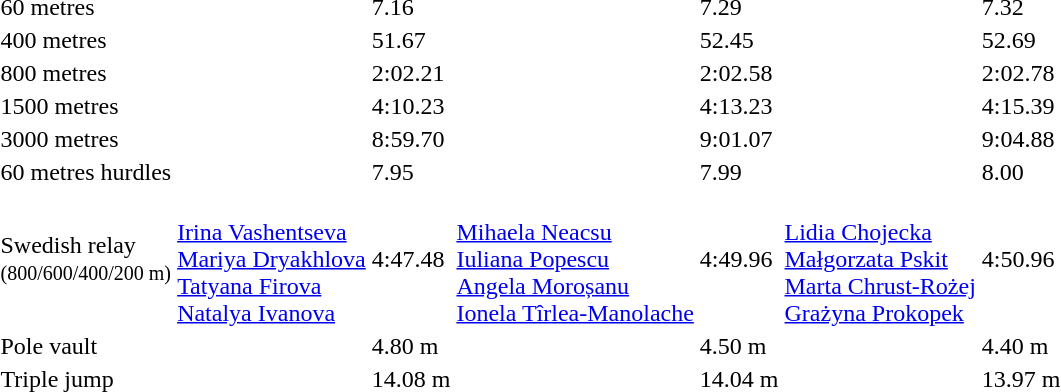<table>
<tr>
<td>60 metres</td>
<td></td>
<td>7.16</td>
<td></td>
<td>7.29</td>
<td></td>
<td>7.32</td>
</tr>
<tr>
<td>400 metres</td>
<td></td>
<td>51.67</td>
<td></td>
<td>52.45</td>
<td></td>
<td>52.69</td>
</tr>
<tr>
<td>800 metres</td>
<td></td>
<td>2:02.21</td>
<td></td>
<td>2:02.58</td>
<td></td>
<td>2:02.78</td>
</tr>
<tr>
<td>1500 metres</td>
<td></td>
<td>4:10.23</td>
<td></td>
<td>4:13.23</td>
<td></td>
<td>4:15.39</td>
</tr>
<tr>
<td>3000 metres</td>
<td></td>
<td>8:59.70</td>
<td></td>
<td>9:01.07</td>
<td></td>
<td>9:04.88</td>
</tr>
<tr>
<td>60 metres hurdles</td>
<td></td>
<td>7.95</td>
<td></td>
<td>7.99</td>
<td></td>
<td>8.00</td>
</tr>
<tr>
<td>Swedish relay<br><small>(800/600/400/200 m)</small></td>
<td><br><a href='#'>Irina Vashentseva</a><br><a href='#'>Mariya Dryakhlova</a><br><a href='#'>Tatyana Firova</a><br><a href='#'>Natalya Ivanova</a></td>
<td>4:47.48</td>
<td><br><a href='#'>Mihaela Neacsu</a><br><a href='#'>Iuliana Popescu</a><br><a href='#'>Angela Moroșanu</a><br><a href='#'>Ionela Tîrlea-Manolache</a></td>
<td>4:49.96</td>
<td><br><a href='#'>Lidia Chojecka</a><br><a href='#'>Małgorzata Pskit</a><br><a href='#'>Marta Chrust-Rożej</a><br><a href='#'>Grażyna Prokopek</a></td>
<td>4:50.96</td>
</tr>
<tr>
<td>Pole vault</td>
<td></td>
<td>4.80 m</td>
<td></td>
<td>4.50 m</td>
<td></td>
<td>4.40 m</td>
</tr>
<tr>
<td>Triple jump</td>
<td></td>
<td>14.08 m</td>
<td></td>
<td>14.04 m</td>
<td></td>
<td>13.97 m</td>
</tr>
</table>
